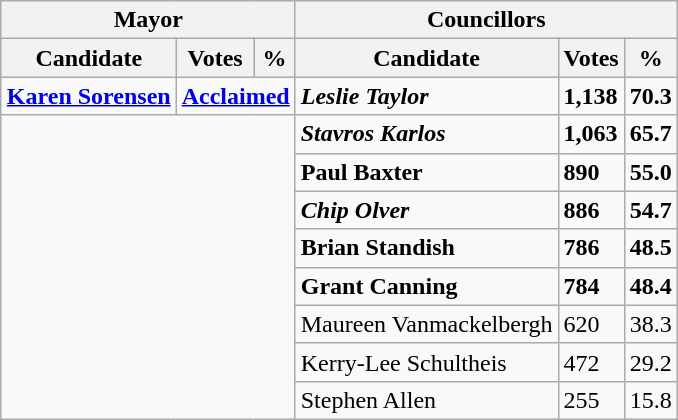<table class="wikitable collapsible collapsed" align="right">
<tr>
<th colspan=3>Mayor</th>
<th colspan=3>Councillors</th>
</tr>
<tr>
<th>Candidate</th>
<th>Votes</th>
<th>%</th>
<th>Candidate</th>
<th>Votes</th>
<th>%</th>
</tr>
<tr>
<td><strong><a href='#'>Karen Sorensen</a></strong></td>
<td colspan=2><strong><a href='#'>Acclaimed</a></strong></td>
<td><strong><em>Leslie Taylor</em></strong></td>
<td><strong>1,138</strong></td>
<td><strong>70.3</strong></td>
</tr>
<tr>
<td rowspan=8 colspan=3></td>
<td><strong><em>Stavros Karlos</em></strong></td>
<td><strong>1,063</strong></td>
<td><strong>65.7</strong></td>
</tr>
<tr>
<td><strong>Paul Baxter</strong></td>
<td><strong>890</strong></td>
<td><strong>55.0</strong></td>
</tr>
<tr>
<td><strong><em>Chip Olver</em></strong></td>
<td><strong>886</strong></td>
<td><strong>54.7</strong></td>
</tr>
<tr>
<td><strong>Brian Standish</strong></td>
<td><strong>786</strong></td>
<td><strong>48.5</strong></td>
</tr>
<tr>
<td><strong>Grant Canning</strong></td>
<td><strong>784</strong></td>
<td><strong>48.4</strong></td>
</tr>
<tr>
<td>Maureen Vanmackelbergh</td>
<td>620</td>
<td>38.3</td>
</tr>
<tr>
<td>Kerry-Lee Schultheis</td>
<td>472</td>
<td>29.2</td>
</tr>
<tr>
<td>Stephen Allen</td>
<td>255</td>
<td>15.8</td>
</tr>
</table>
